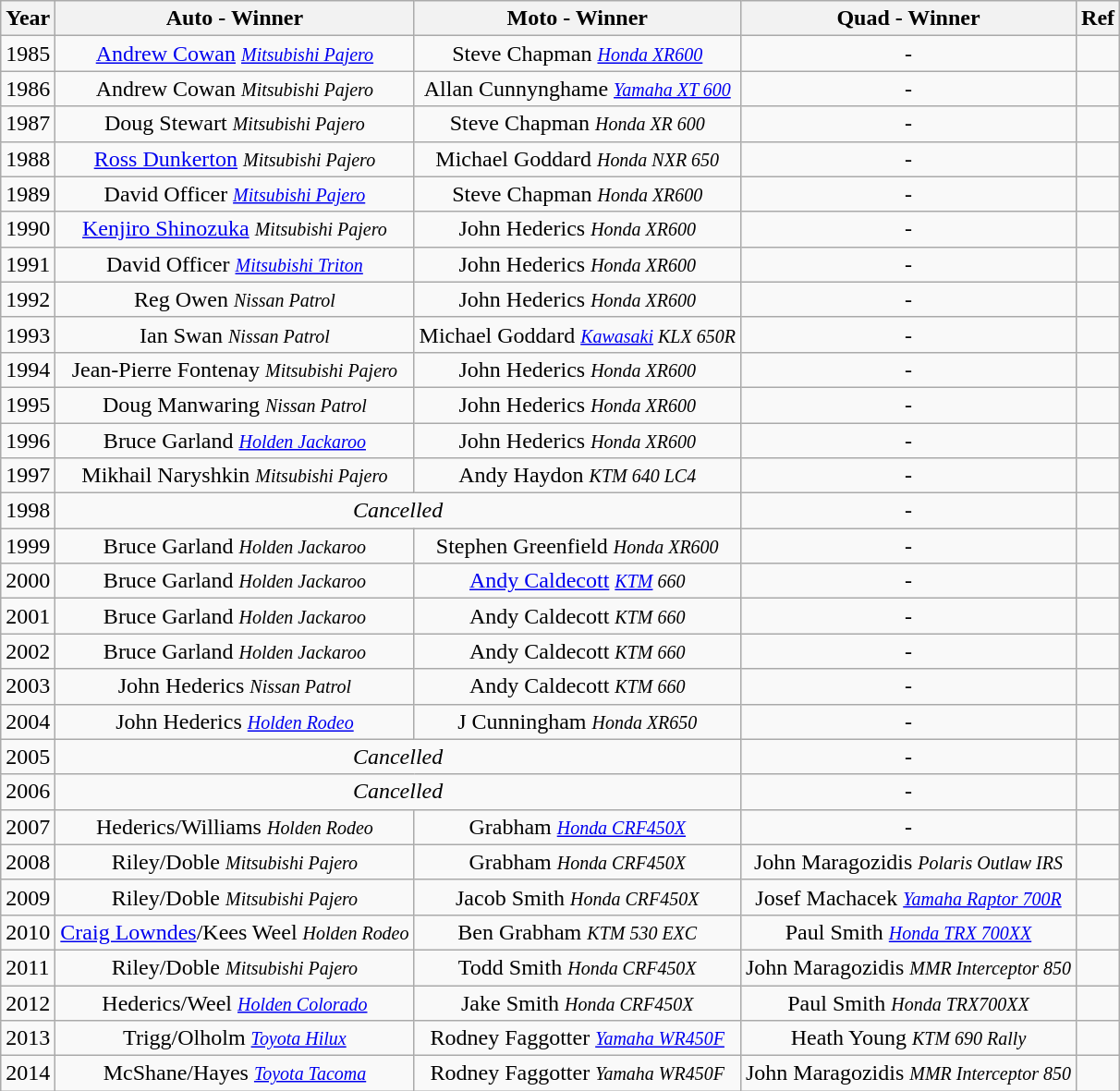<table class="wikitable">
<tr>
<th>Year</th>
<th>Auto - Winner</th>
<th>Moto - Winner</th>
<th>Quad - Winner</th>
<th>Ref</th>
</tr>
<tr>
<td>1985</td>
<td align=center><a href='#'>Andrew Cowan</a> <em><small><a href='#'>Mitsubishi Pajero</a></small></em></td>
<td align=center>Steve Chapman <small><em><a href='#'>Honda XR600</a></em></small></td>
<td align=center>-</td>
<td align=center></td>
</tr>
<tr>
<td>1986</td>
<td align=center>Andrew Cowan <em><small>Mitsubishi Pajero</small></em></td>
<td align=center>Allan Cunnynghame <small><em><a href='#'>Yamaha XT 600</a></em></small></td>
<td align=center>-</td>
<td align=center></td>
</tr>
<tr>
<td>1987</td>
<td align=center>Doug Stewart <em><small>Mitsubishi Pajero</small></em></td>
<td align=center>Steve Chapman <small><em>Honda XR 600</em></small></td>
<td align=center>-</td>
<td align=center></td>
</tr>
<tr>
<td>1988</td>
<td align=center><a href='#'>Ross Dunkerton</a> <em><small>Mitsubishi Pajero</small></em></td>
<td align=center>Michael Goddard <small><em>Honda NXR 650</em></small></td>
<td align=center>-</td>
<td align=center></td>
</tr>
<tr>
<td>1989</td>
<td align=center>David Officer <em><small><a href='#'>Mitsubishi Pajero</a></small></em></td>
<td align=center>Steve Chapman <small><em>Honda XR600</em></small></td>
<td align=center>-</td>
<td align=center></td>
</tr>
<tr>
<td>1990</td>
<td align=center><a href='#'>Kenjiro Shinozuka</a> <em><small>Mitsubishi Pajero</small></em></td>
<td align=center>John Hederics <small><em>Honda XR600</em></small></td>
<td align=center>-</td>
<td align=center></td>
</tr>
<tr>
<td>1991</td>
<td align=center>David Officer <em><small><a href='#'>Mitsubishi Triton</a></small></em></td>
<td align=center>John Hederics <small><em>Honda XR600</em></small></td>
<td align=center>-</td>
<td align=center></td>
</tr>
<tr>
<td>1992</td>
<td align=center>Reg Owen <em><small>Nissan Patrol</small></em></td>
<td align=center>John Hederics <small><em>Honda XR600</em></small></td>
<td align=center>-</td>
<td align=center></td>
</tr>
<tr>
<td>1993</td>
<td align=center>Ian Swan <em><small>Nissan Patrol</small></em></td>
<td align=center>Michael Goddard <small><em><a href='#'>Kawasaki</a> KLX 650R</em></small></td>
<td align=center>-</td>
<td align=center></td>
</tr>
<tr>
<td>1994</td>
<td align=center>Jean-Pierre Fontenay <em><small>Mitsubishi Pajero</small></em></td>
<td align=center>John Hederics <small><em>Honda XR600</em></small></td>
<td align=center>-</td>
<td align=center></td>
</tr>
<tr>
<td>1995</td>
<td align=center>Doug Manwaring <em><small>Nissan Patrol</small></em></td>
<td align=center>John Hederics <small><em>Honda XR600</em></small></td>
<td align=center>-</td>
<td align=center></td>
</tr>
<tr>
<td>1996</td>
<td align=center>Bruce Garland <em><small><a href='#'>Holden Jackaroo</a></small></em></td>
<td align=center>John Hederics <small><em>Honda XR600</em></small></td>
<td align=center>-</td>
<td align=center></td>
</tr>
<tr>
<td>1997</td>
<td align=center>Mikhail Naryshkin <em><small>Mitsubishi Pajero</small></em></td>
<td align=center>Andy Haydon <small><em>KTM 640 LC4</em></small></td>
<td align=center>-</td>
<td align=center></td>
</tr>
<tr>
<td>1998</td>
<td align=center colspan=2><em>Cancelled</em></td>
<td align=center>-</td>
<td align=center></td>
</tr>
<tr>
<td>1999</td>
<td align=center>Bruce Garland <em><small>Holden Jackaroo</small></em></td>
<td align=center>Stephen Greenfield <small><em>Honda XR600</em></small></td>
<td align=center>-</td>
<td align=center></td>
</tr>
<tr>
<td>2000</td>
<td align=center>Bruce Garland <em><small>Holden Jackaroo</small></em></td>
<td align=center><a href='#'>Andy Caldecott</a> <small><em><a href='#'>KTM</a> 660</em></small></td>
<td align=center>-</td>
<td align=center></td>
</tr>
<tr>
<td>2001</td>
<td align=center>Bruce Garland <em><small>Holden Jackaroo</small></em></td>
<td align=center>Andy Caldecott <small><em>KTM 660</em></small></td>
<td align=center>-</td>
<td align=center></td>
</tr>
<tr>
<td>2002</td>
<td align=center>Bruce Garland <em><small>Holden Jackaroo</small></em></td>
<td align=center>Andy Caldecott <small><em>KTM 660</em></small></td>
<td align=center>-</td>
<td align=center></td>
</tr>
<tr>
<td>2003</td>
<td align=center>John Hederics <em><small>Nissan Patrol</small></em></td>
<td align=center>Andy Caldecott <small><em>KTM 660</em></small></td>
<td align=center>-</td>
<td align=center></td>
</tr>
<tr>
<td>2004</td>
<td align=center>John Hederics <small><em><a href='#'>Holden Rodeo</a></em></small></td>
<td align=center>J Cunningham <small><em>Honda XR650</em></small></td>
<td align=center>-</td>
<td align=center></td>
</tr>
<tr>
<td>2005</td>
<td align=center colspan=2><em>Cancelled</em></td>
<td align=center>-</td>
<td align=center></td>
</tr>
<tr>
<td>2006</td>
<td align=center colspan=2><em>Cancelled</em></td>
<td align=center>-</td>
<td align=center></td>
</tr>
<tr>
<td>2007</td>
<td align=center>Hederics/Williams <small><em>Holden Rodeo</em></small></td>
<td align=center>Grabham <small><em><a href='#'>Honda CRF450X</a></em></small></td>
<td align=center>-</td>
<td align=center></td>
</tr>
<tr>
<td>2008</td>
<td align=center>Riley/Doble <small><em>Mitsubishi Pajero</em></small></td>
<td align=center>Grabham <small><em>Honda CRF450X</em></small></td>
<td align=center>John Maragozidis <small> <em>Polaris Outlaw IRS</em></small></td>
<td align=center></td>
</tr>
<tr>
<td>2009</td>
<td align=center>Riley/Doble <small><em>Mitsubishi Pajero</em></small></td>
<td align=center>Jacob Smith <small><em>Honda CRF450X</em></small></td>
<td align=center>Josef Machacek <small> <em><a href='#'>Yamaha Raptor 700R</a></em></small></td>
<td align=center></td>
</tr>
<tr>
<td>2010</td>
<td align=center><a href='#'>Craig Lowndes</a>/Kees Weel <small><em>Holden Rodeo</em></small></td>
<td align=center>Ben Grabham <small><em>KTM 530 EXC</em></small></td>
<td align=center>Paul Smith <small> <em><a href='#'>Honda TRX 700XX</a></em></small></td>
<td align=center></td>
</tr>
<tr>
<td>2011</td>
<td align=center>Riley/Doble <small><em>Mitsubishi Pajero</em></small></td>
<td align=center>Todd Smith <small><em>Honda CRF450X</em></small></td>
<td align=center>John Maragozidis <small> <em>MMR Interceptor 850</em></small></td>
<td align=center></td>
</tr>
<tr>
<td>2012</td>
<td align=center>Hederics/Weel <small><em><a href='#'>Holden Colorado</a></em></small></td>
<td align=center>Jake Smith <small><em>Honda CRF450X</em></small></td>
<td align=center>Paul Smith <small> <em>Honda TRX700XX</em></small></td>
<td align=center></td>
</tr>
<tr>
<td>2013</td>
<td align=center>Trigg/Olholm <small><em><a href='#'>Toyota Hilux</a></em></small></td>
<td align=center>Rodney Faggotter <small><em><a href='#'>Yamaha WR450F</a></em></small></td>
<td align=center>Heath Young <small> <em>KTM 690 Rally</em></small></td>
<td align=center></td>
</tr>
<tr>
<td>2014</td>
<td align=center>McShane/Hayes <small><em><a href='#'>Toyota Tacoma</a></em></small></td>
<td align=center>Rodney Faggotter <small><em>Yamaha WR450F</em></small></td>
<td align=center>John Maragozidis <small> <em>MMR Interceptor 850</em></small></td>
<td align=center></td>
</tr>
</table>
